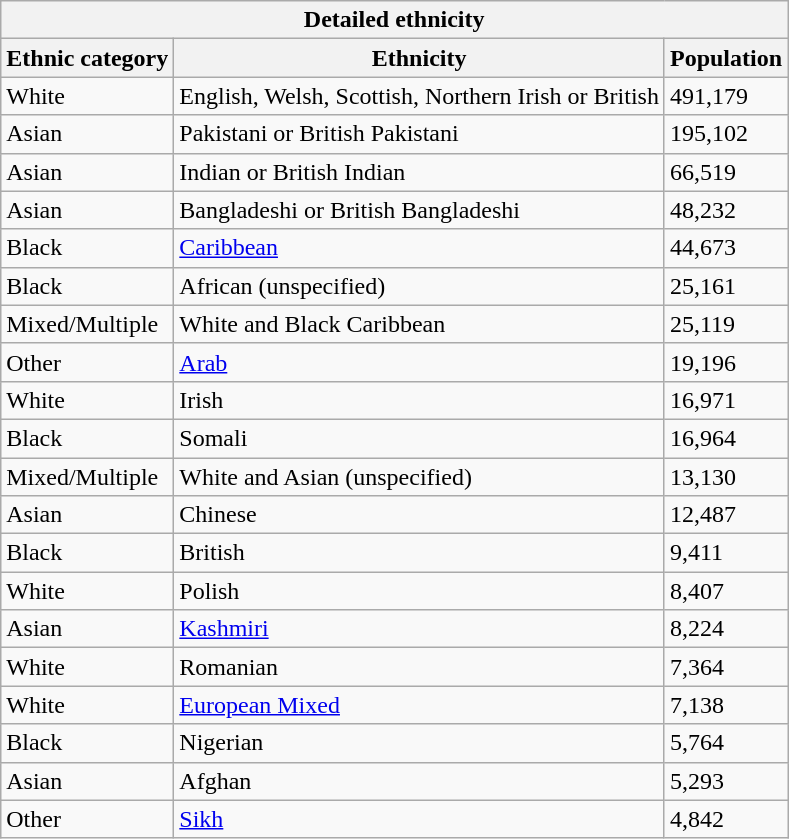<table class="wikitable" align="left">
<tr>
<th colspan="3">Detailed ethnicity</th>
</tr>
<tr>
<th>Ethnic category</th>
<th>Ethnicity</th>
<th>Population</th>
</tr>
<tr>
<td>White</td>
<td>English, Welsh, Scottish, Northern Irish or British</td>
<td>491,179</td>
</tr>
<tr>
<td>Asian</td>
<td>Pakistani or British Pakistani</td>
<td>195,102</td>
</tr>
<tr>
<td>Asian</td>
<td>Indian or British Indian</td>
<td>66,519</td>
</tr>
<tr>
<td>Asian</td>
<td>Bangladeshi or British Bangladeshi</td>
<td>48,232</td>
</tr>
<tr>
<td>Black</td>
<td><a href='#'>Caribbean</a></td>
<td>44,673</td>
</tr>
<tr>
<td>Black</td>
<td>African (unspecified)</td>
<td>25,161</td>
</tr>
<tr>
<td>Mixed/Multiple</td>
<td>White and Black Caribbean</td>
<td>25,119</td>
</tr>
<tr>
<td>Other</td>
<td><a href='#'>Arab</a></td>
<td>19,196</td>
</tr>
<tr>
<td>White</td>
<td>Irish</td>
<td>16,971</td>
</tr>
<tr>
<td>Black</td>
<td>Somali</td>
<td>16,964</td>
</tr>
<tr>
<td>Mixed/Multiple</td>
<td>White and Asian (unspecified)</td>
<td>13,130</td>
</tr>
<tr>
<td>Asian</td>
<td>Chinese</td>
<td>12,487</td>
</tr>
<tr>
<td>Black</td>
<td>British</td>
<td>9,411</td>
</tr>
<tr>
<td>White</td>
<td>Polish</td>
<td>8,407</td>
</tr>
<tr>
<td>Asian</td>
<td><a href='#'>Kashmiri</a></td>
<td>8,224</td>
</tr>
<tr>
<td>White</td>
<td>Romanian</td>
<td>7,364</td>
</tr>
<tr>
<td>White</td>
<td><a href='#'>European Mixed</a></td>
<td>7,138</td>
</tr>
<tr>
<td>Black</td>
<td>Nigerian</td>
<td>5,764</td>
</tr>
<tr>
<td>Asian</td>
<td>Afghan</td>
<td>5,293</td>
</tr>
<tr>
<td>Other</td>
<td><a href='#'>Sikh</a></td>
<td>4,842</td>
</tr>
</table>
